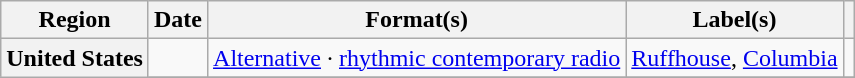<table class="wikitable plainrowheaders" style="text-align:left">
<tr>
<th scope="col">Region</th>
<th scope="col">Date</th>
<th scope="col">Format(s)</th>
<th scope="col">Label(s)</th>
<th scope="col"></th>
</tr>
<tr>
<th scope="row" rowspan="2">United States</th>
<td></td>
<td><a href='#'>Alternative</a> · <a href='#'>rhythmic contemporary radio</a></td>
<td><a href='#'>Ruffhouse</a>, <a href='#'>Columbia</a></td>
<td></td>
</tr>
<tr>
</tr>
</table>
